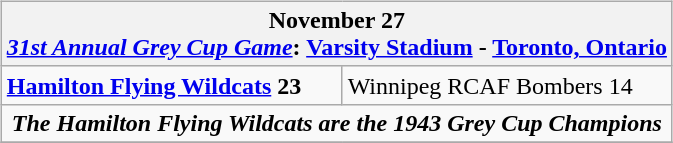<table cellspacing="10">
<tr>
<td valign="top"><br><table class="wikitable">
<tr>
<th bgcolor="#DDDDDD" colspan="4">November 27<br><a href='#'><em>31st Annual Grey Cup Game</em></a>: <a href='#'>Varsity Stadium</a> - <a href='#'>Toronto, Ontario</a></th>
</tr>
<tr>
<td><strong><a href='#'>Hamilton Flying Wildcats</a> 23</strong></td>
<td>Winnipeg RCAF Bombers 14</td>
</tr>
<tr>
<td align="center" colspan="4"><strong><em>The Hamilton Flying Wildcats are the 1943 Grey Cup Champions</em></strong></td>
</tr>
<tr>
</tr>
</table>
</td>
</tr>
</table>
